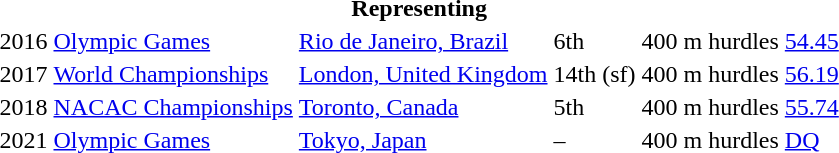<table>
<tr>
<th colspan="6">Representing </th>
</tr>
<tr>
<td>2016</td>
<td><a href='#'>Olympic Games</a></td>
<td><a href='#'>Rio de Janeiro, Brazil</a></td>
<td>6th</td>
<td>400 m hurdles</td>
<td><a href='#'>54.45</a></td>
</tr>
<tr>
<td>2017</td>
<td><a href='#'>World Championships</a></td>
<td><a href='#'>London, United Kingdom</a></td>
<td>14th (sf)</td>
<td>400 m hurdles</td>
<td><a href='#'>56.19</a></td>
</tr>
<tr>
<td>2018</td>
<td><a href='#'>NACAC Championships</a></td>
<td><a href='#'>Toronto, Canada</a></td>
<td>5th</td>
<td>400 m hurdles</td>
<td><a href='#'>55.74</a></td>
</tr>
<tr>
<td>2021</td>
<td><a href='#'>Olympic Games</a></td>
<td><a href='#'>Tokyo, Japan</a></td>
<td>–</td>
<td>400 m hurdles</td>
<td><a href='#'>DQ</a></td>
</tr>
</table>
